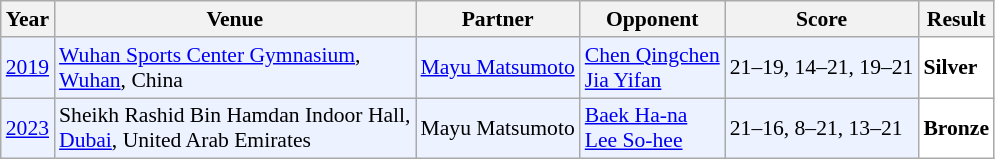<table class="sortable wikitable" style="font-size: 90%">
<tr>
<th>Year</th>
<th>Venue</th>
<th>Partner</th>
<th>Opponent</th>
<th>Score</th>
<th>Result</th>
</tr>
<tr style="background:#ECF2FF">
<td align="center"><a href='#'>2019</a></td>
<td align="left"><a href='#'>Wuhan Sports Center Gymnasium</a>,<br><a href='#'>Wuhan</a>, China</td>
<td align="left"> <a href='#'>Mayu Matsumoto</a></td>
<td align="left"> <a href='#'>Chen Qingchen</a> <br>  <a href='#'>Jia Yifan</a></td>
<td align="left">21–19, 14–21, 19–21</td>
<td style="text-align:left; background:white"> <strong>Silver</strong></td>
</tr>
<tr style="background:#ECF2FF">
<td align="center"><a href='#'>2023</a></td>
<td align="left">Sheikh Rashid Bin Hamdan Indoor Hall,<br><a href='#'>Dubai</a>, United Arab Emirates</td>
<td align="left"> Mayu Matsumoto</td>
<td align="left"> <a href='#'>Baek Ha-na</a><br>  <a href='#'>Lee So-hee</a></td>
<td align="left">21–16, 8–21, 13–21</td>
<td style="text-align:left; background:white"> <strong>Bronze</strong></td>
</tr>
</table>
